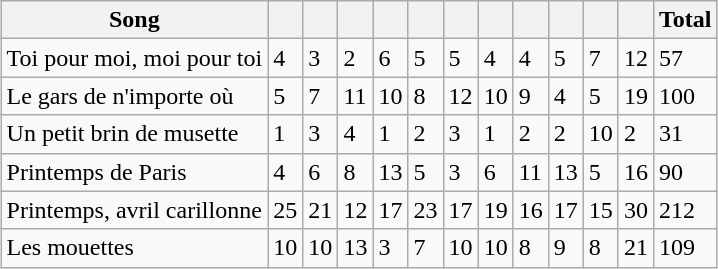<table class="sortable wikitable" style="margin: 1em auto 1em auto">
<tr>
<th>Song</th>
<th></th>
<th></th>
<th></th>
<th></th>
<th></th>
<th></th>
<th></th>
<th></th>
<th></th>
<th></th>
<th></th>
<th>Total</th>
</tr>
<tr --->
<td>Toi pour moi, moi pour toi</td>
<td>4</td>
<td>3</td>
<td>2</td>
<td>6</td>
<td>5</td>
<td>5</td>
<td>4</td>
<td>4</td>
<td>5</td>
<td>7</td>
<td>12</td>
<td>57</td>
</tr>
<tr --->
<td>Le gars de n'importe où</td>
<td>5</td>
<td>7</td>
<td>11</td>
<td>10</td>
<td>8</td>
<td>12</td>
<td>10</td>
<td>9</td>
<td>4</td>
<td>5</td>
<td>19</td>
<td>100</td>
</tr>
<tr --->
<td>Un petit brin de musette</td>
<td>1</td>
<td>3</td>
<td>4</td>
<td>1</td>
<td>2</td>
<td>3</td>
<td>1</td>
<td>2</td>
<td>2</td>
<td>10</td>
<td>2</td>
<td>31</td>
</tr>
<tr --->
<td>Printemps de Paris</td>
<td>4</td>
<td>6</td>
<td>8</td>
<td>13</td>
<td>5</td>
<td>3</td>
<td>6</td>
<td>11</td>
<td>13</td>
<td>5</td>
<td>16</td>
<td>90</td>
</tr>
<tr --->
<td>Printemps, avril carillonne</td>
<td>25</td>
<td>21</td>
<td>12</td>
<td>17</td>
<td>23</td>
<td>17</td>
<td>19</td>
<td>16</td>
<td>17</td>
<td>15</td>
<td>30</td>
<td>212</td>
</tr>
<tr --->
<td>Les mouettes</td>
<td>10</td>
<td>10</td>
<td>13</td>
<td>3</td>
<td>7</td>
<td>10</td>
<td>10</td>
<td>8</td>
<td>9</td>
<td>8</td>
<td>21</td>
<td>109</td>
</tr>
</table>
